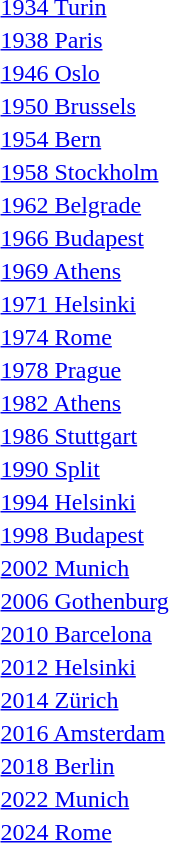<table>
<tr>
<td><a href='#'>1934 Turin</a><br></td>
<td></td>
<td></td>
<td></td>
</tr>
<tr>
<td><a href='#'>1938 Paris</a><br></td>
<td></td>
<td></td>
<td></td>
</tr>
<tr>
<td><a href='#'>1946 Oslo</a><br></td>
<td></td>
<td></td>
<td></td>
</tr>
<tr>
<td><a href='#'>1950 Brussels</a><br></td>
<td></td>
<td></td>
<td></td>
</tr>
<tr>
<td><a href='#'>1954 Bern</a><br></td>
<td></td>
<td></td>
<td></td>
</tr>
<tr>
<td><a href='#'>1958 Stockholm</a><br></td>
<td></td>
<td></td>
<td></td>
</tr>
<tr>
<td><a href='#'>1962 Belgrade</a><br></td>
<td></td>
<td></td>
<td></td>
</tr>
<tr>
<td><a href='#'>1966 Budapest</a><br></td>
<td></td>
<td></td>
<td></td>
</tr>
<tr>
<td><a href='#'>1969 Athens</a><br></td>
<td></td>
<td></td>
<td></td>
</tr>
<tr>
<td><a href='#'>1971 Helsinki</a><br></td>
<td></td>
<td></td>
<td></td>
</tr>
<tr>
<td><a href='#'>1974 Rome</a><br></td>
<td></td>
<td></td>
<td></td>
</tr>
<tr>
<td><a href='#'>1978 Prague</a><br></td>
<td></td>
<td></td>
<td></td>
</tr>
<tr>
<td><a href='#'>1982 Athens</a><br></td>
<td></td>
<td></td>
<td></td>
</tr>
<tr>
<td><a href='#'>1986 Stuttgart</a><br></td>
<td></td>
<td></td>
<td></td>
</tr>
<tr>
<td><a href='#'>1990 Split</a><br></td>
<td></td>
<td></td>
<td></td>
</tr>
<tr>
<td><a href='#'>1994 Helsinki</a><br></td>
<td></td>
<td></td>
<td></td>
</tr>
<tr>
<td><a href='#'>1998 Budapest</a><br></td>
<td></td>
<td></td>
<td></td>
</tr>
<tr>
<td><a href='#'>2002 Munich</a><br></td>
<td></td>
<td></td>
<td></td>
</tr>
<tr>
<td><a href='#'>2006 Gothenburg</a><br></td>
<td></td>
<td></td>
<td></td>
</tr>
<tr>
<td><a href='#'>2010 Barcelona</a><br></td>
<td></td>
<td></td>
<td></td>
</tr>
<tr>
<td><a href='#'>2012 Helsinki</a><br></td>
<td></td>
<td></td>
<td></td>
</tr>
<tr>
<td><a href='#'>2014 Zürich</a><br></td>
<td></td>
<td></td>
<td></td>
</tr>
<tr>
<td><a href='#'>2016 Amsterdam</a><br></td>
<td></td>
<td></td>
<td></td>
</tr>
<tr>
<td><a href='#'>2018 Berlin</a><br></td>
<td></td>
<td></td>
<td></td>
</tr>
<tr>
<td><a href='#'>2022 Munich</a><br></td>
<td></td>
<td></td>
<td></td>
</tr>
<tr>
<td><a href='#'>2024 Rome</a><br></td>
<td></td>
<td></td>
<td></td>
</tr>
</table>
